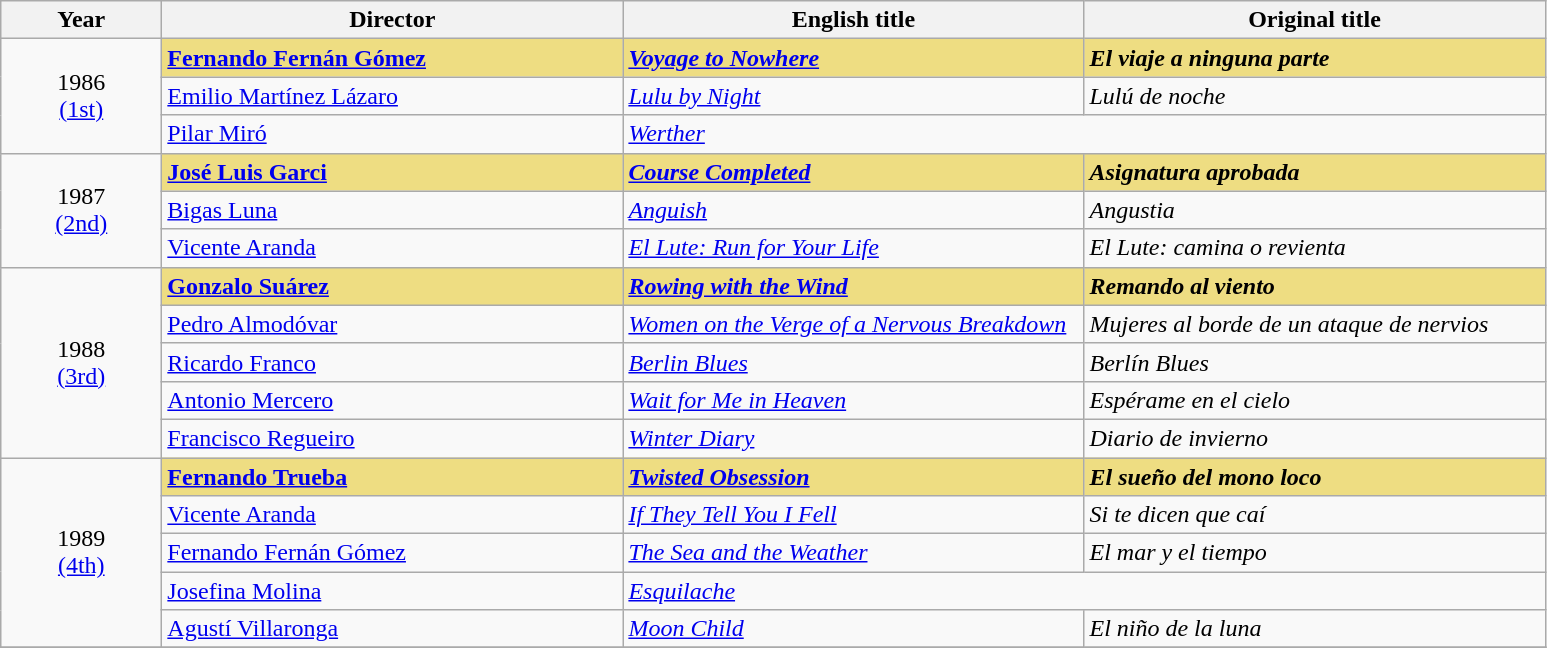<table class="wikitable">
<tr>
<th width="100">Year</th>
<th width="300">Director</th>
<th width="300">English title</th>
<th width="300">Original title</th>
</tr>
<tr>
<td rowspan="3" style="text-align:center;">1986<br><a href='#'>(1st)</a><br></td>
<td style="background:#eedd82;"><strong><a href='#'>Fernando Fernán Gómez</a></strong></td>
<td style="background:#eedd82;"><strong><em><a href='#'>Voyage to Nowhere</a></em></strong></td>
<td style="background:#eedd82;"><strong><em>El viaje a ninguna parte</em></strong></td>
</tr>
<tr>
<td><a href='#'>Emilio Martínez Lázaro</a></td>
<td><em><a href='#'>Lulu by Night</a></em></td>
<td><em>Lulú de noche</em></td>
</tr>
<tr>
<td><a href='#'>Pilar Miró</a></td>
<td colspan="2"><em><a href='#'>Werther</a></em></td>
</tr>
<tr>
<td rowspan="3" style="text-align:center;">1987<br><a href='#'>(2nd)</a></td>
<td style="background:#eedd82;"><strong><a href='#'>José Luis Garci</a></strong></td>
<td style="background:#eedd82;"><strong><em><a href='#'>Course Completed</a></em></strong></td>
<td style="background:#eedd82;"><strong><em>Asignatura aprobada</em></strong></td>
</tr>
<tr>
<td><a href='#'>Bigas Luna</a></td>
<td><em><a href='#'>Anguish</a></em></td>
<td><em>Angustia</em></td>
</tr>
<tr>
<td><a href='#'>Vicente Aranda</a></td>
<td><em><a href='#'>El Lute: Run for Your Life</a></em></td>
<td><em>El Lute: camina o revienta</em></td>
</tr>
<tr>
<td rowspan="5" style="text-align:center;">1988<br><a href='#'>(3rd)</a></td>
<td style="background:#eedd82;"><strong><a href='#'>Gonzalo Suárez</a></strong></td>
<td style="background:#eedd82;"><strong><em><a href='#'>Rowing with the Wind</a></em></strong></td>
<td style="background:#eedd82;"><strong><em>Remando al viento</em></strong></td>
</tr>
<tr>
<td><a href='#'>Pedro Almodóvar</a></td>
<td><em><a href='#'>Women on the Verge of a Nervous Breakdown</a></em></td>
<td><em>Mujeres al borde de un ataque de nervios</em></td>
</tr>
<tr>
<td><a href='#'>Ricardo Franco</a></td>
<td><em><a href='#'>Berlin Blues</a></em></td>
<td><em>Berlín Blues</em></td>
</tr>
<tr>
<td><a href='#'>Antonio Mercero</a></td>
<td><em><a href='#'>Wait for Me in Heaven</a></em></td>
<td><em>Espérame en el cielo</em></td>
</tr>
<tr>
<td><a href='#'>Francisco Regueiro</a></td>
<td><em><a href='#'>Winter Diary</a></em></td>
<td><em>Diario de invierno</em></td>
</tr>
<tr>
<td rowspan="5" style="text-align:center;">1989<br><a href='#'>(4th)</a></td>
<td style="background:#eedd82;"><strong><a href='#'>Fernando Trueba</a></strong></td>
<td style="background:#eedd82;"><strong><em><a href='#'>Twisted Obsession</a></em></strong></td>
<td style="background:#eedd82;"><strong><em>El sueño del mono loco</em></strong></td>
</tr>
<tr>
<td><a href='#'>Vicente Aranda</a></td>
<td><em><a href='#'>If They Tell You I Fell</a></em></td>
<td><em>Si te dicen que caí</em></td>
</tr>
<tr>
<td><a href='#'>Fernando Fernán Gómez</a></td>
<td><em><a href='#'>The Sea and the Weather</a></em></td>
<td><em>El mar y el tiempo</em></td>
</tr>
<tr>
<td><a href='#'>Josefina Molina</a></td>
<td colspan="2"><em><a href='#'>Esquilache</a></em></td>
</tr>
<tr>
<td><a href='#'>Agustí Villaronga</a></td>
<td><em><a href='#'>Moon Child</a></em></td>
<td><em>El niño de la luna</em></td>
</tr>
<tr>
</tr>
</table>
